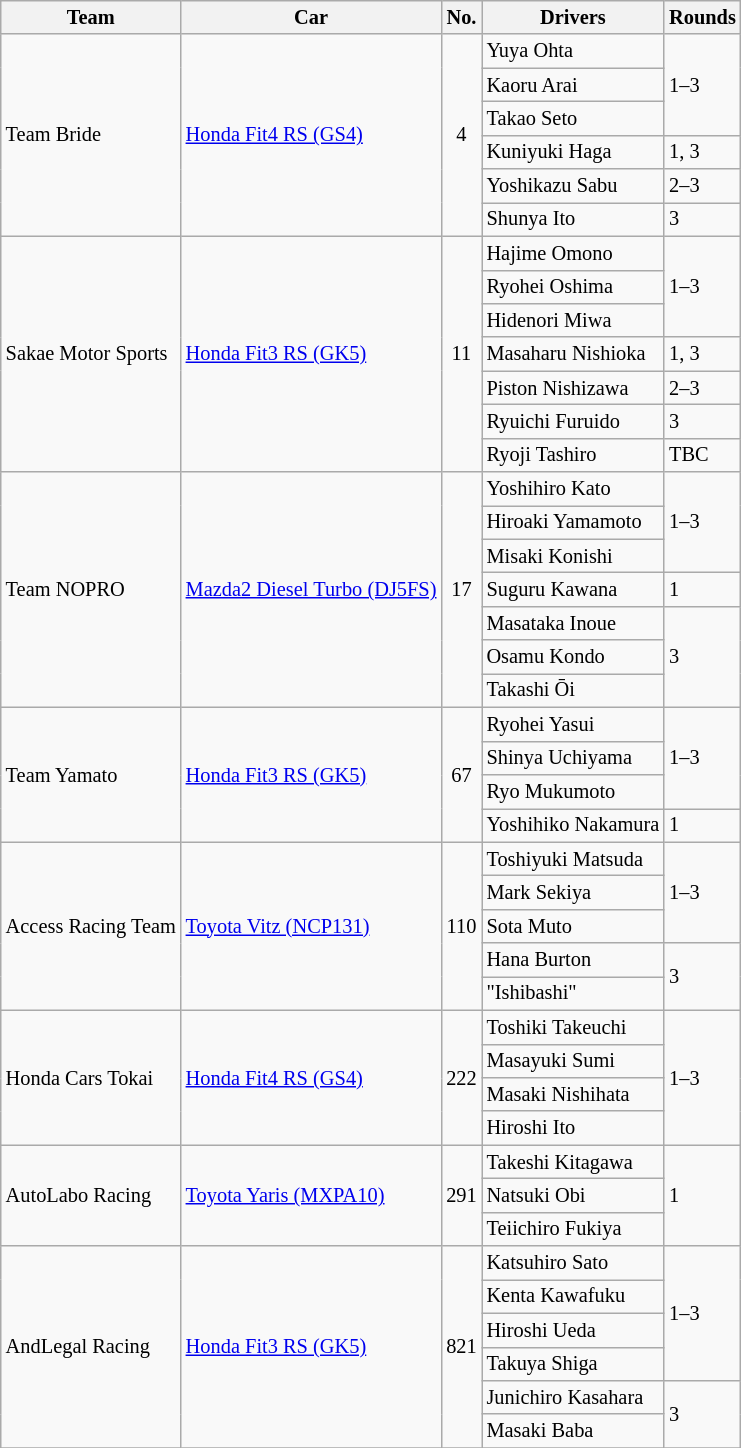<table class="wikitable" style="font-size: 85%">
<tr>
<th>Team</th>
<th>Car</th>
<th>No.</th>
<th>Drivers</th>
<th>Rounds</th>
</tr>
<tr>
<td rowspan="6"> Team Bride</td>
<td rowspan="6"><a href='#'>Honda Fit4 RS (GS4)</a></td>
<td align="center" rowspan="6">4</td>
<td> Yuya Ohta</td>
<td rowspan="3">1–3</td>
</tr>
<tr>
<td> Kaoru Arai</td>
</tr>
<tr>
<td> Takao Seto</td>
</tr>
<tr>
<td> Kuniyuki Haga</td>
<td>1, 3</td>
</tr>
<tr>
<td> Yoshikazu Sabu</td>
<td>2–3</td>
</tr>
<tr>
<td> Shunya Ito</td>
<td>3</td>
</tr>
<tr>
<td rowspan="7"> Sakae Motor Sports</td>
<td rowspan="7"><a href='#'>Honda Fit3 RS (GK5)</a></td>
<td align="center" rowspan="7">11</td>
<td> Hajime Omono</td>
<td rowspan="3">1–3</td>
</tr>
<tr>
<td> Ryohei Oshima</td>
</tr>
<tr>
<td> Hidenori Miwa</td>
</tr>
<tr>
<td> Masaharu Nishioka</td>
<td>1, 3</td>
</tr>
<tr>
<td> Piston Nishizawa</td>
<td>2–3</td>
</tr>
<tr>
<td> Ryuichi Furuido</td>
<td>3</td>
</tr>
<tr>
<td> Ryoji Tashiro</td>
<td>TBC</td>
</tr>
<tr>
<td rowspan="7"> Team NOPRO</td>
<td rowspan="7"><a href='#'>Mazda2 Diesel Turbo (DJ5FS)</a></td>
<td align="center" rowspan="7">17</td>
<td> Yoshihiro Kato</td>
<td rowspan="3">1–3</td>
</tr>
<tr>
<td> Hiroaki Yamamoto</td>
</tr>
<tr>
<td> Misaki Konishi</td>
</tr>
<tr>
<td> Suguru Kawana</td>
<td>1</td>
</tr>
<tr>
<td> Masataka Inoue</td>
<td rowspan="3">3</td>
</tr>
<tr>
<td> Osamu Kondo</td>
</tr>
<tr>
<td> Takashi Ōi</td>
</tr>
<tr>
<td rowspan="4"> Team Yamato</td>
<td rowspan="4"><a href='#'>Honda Fit3 RS (GK5)</a></td>
<td align="center" rowspan="4">67</td>
<td> Ryohei Yasui</td>
<td rowspan="3">1–3</td>
</tr>
<tr>
<td> Shinya Uchiyama</td>
</tr>
<tr>
<td> Ryo Mukumoto</td>
</tr>
<tr>
<td> Yoshihiko Nakamura</td>
<td>1</td>
</tr>
<tr>
<td rowspan="5"> Access Racing Team</td>
<td rowspan="5"><a href='#'>Toyota Vitz (NCP131)</a></td>
<td align="center" rowspan="5">110</td>
<td> Toshiyuki Matsuda</td>
<td rowspan="3">1–3</td>
</tr>
<tr>
<td> Mark Sekiya</td>
</tr>
<tr>
<td> Sota Muto</td>
</tr>
<tr>
<td> Hana Burton</td>
<td rowspan="2">3</td>
</tr>
<tr>
<td> "Ishibashi"</td>
</tr>
<tr>
<td rowspan="4"> Honda Cars Tokai</td>
<td rowspan="4"><a href='#'>Honda Fit4 RS (GS4)</a></td>
<td align="center" rowspan="4">222</td>
<td> Toshiki Takeuchi</td>
<td rowspan="4">1–3</td>
</tr>
<tr>
<td> Masayuki Sumi</td>
</tr>
<tr>
<td> Masaki Nishihata</td>
</tr>
<tr>
<td> Hiroshi Ito</td>
</tr>
<tr>
<td rowspan="3"> AutoLabo Racing</td>
<td rowspan="3"><a href='#'>Toyota Yaris (MXPA10)</a></td>
<td align="center" rowspan="3">291</td>
<td> Takeshi Kitagawa</td>
<td rowspan="3">1</td>
</tr>
<tr>
<td> Natsuki Obi</td>
</tr>
<tr>
<td> Teiichiro Fukiya</td>
</tr>
<tr>
<td rowspan="6"> AndLegal Racing</td>
<td rowspan="6"><a href='#'>Honda Fit3 RS (GK5)</a></td>
<td align="center" rowspan="6">821</td>
<td> Katsuhiro Sato</td>
<td rowspan="4">1–3</td>
</tr>
<tr>
<td> Kenta Kawafuku</td>
</tr>
<tr>
<td> Hiroshi Ueda</td>
</tr>
<tr>
<td> Takuya Shiga</td>
</tr>
<tr>
<td> Junichiro Kasahara</td>
<td rowspan="2">3</td>
</tr>
<tr>
<td> Masaki Baba</td>
</tr>
<tr>
</tr>
</table>
